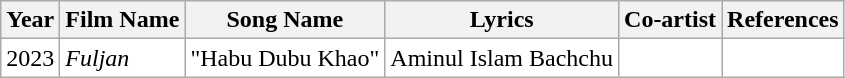<table class="wikitable" style="border: none; background: none;">
<tr>
<th scope="col">Year</th>
<th scope="col">Film Name</th>
<th scope="col">Song Name</th>
<th scope="col">Lyrics</th>
<th scope="col">Co-artist</th>
<th scope="col">References</th>
</tr>
<tr>
<td>2023</td>
<td><em>Fuljan</em></td>
<td>"Habu Dubu Khao"</td>
<td>Aminul Islam Bachchu</td>
<td></td>
<td></td>
</tr>
</table>
